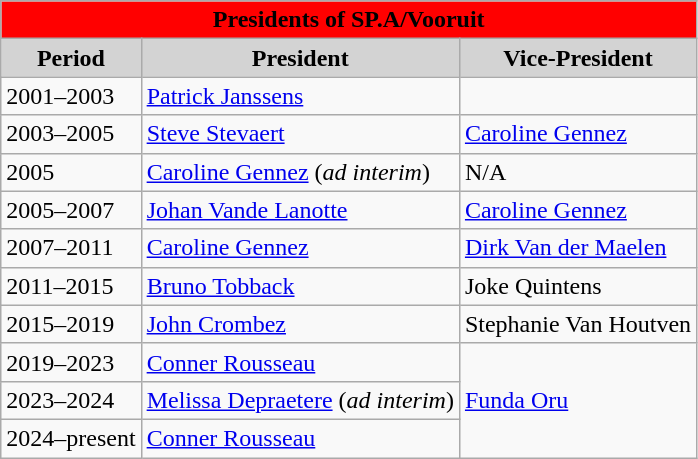<table class="wikitable">
<tr>
<th style="background:red;" colspan="10"><span>Presidents of SP.A/Vooruit</span></th>
</tr>
<tr>
<th style="background:lightgray;"><span>Period</span></th>
<th style="background:lightgray;"><span>President</span></th>
<th style="background:lightgray;"><span>Vice-President</span></th>
</tr>
<tr>
<td>2001–2003</td>
<td><a href='#'>Patrick Janssens</a></td>
<td></td>
</tr>
<tr>
<td>2003–2005</td>
<td><a href='#'>Steve Stevaert</a></td>
<td><a href='#'>Caroline Gennez</a></td>
</tr>
<tr>
<td>2005</td>
<td><a href='#'>Caroline Gennez</a> (<em>ad interim</em>)</td>
<td>N/A</td>
</tr>
<tr>
<td>2005–2007</td>
<td><a href='#'>Johan Vande Lanotte</a></td>
<td><a href='#'>Caroline Gennez</a></td>
</tr>
<tr>
<td>2007–2011</td>
<td><a href='#'>Caroline Gennez</a></td>
<td><a href='#'>Dirk Van der Maelen</a></td>
</tr>
<tr>
<td>2011–2015</td>
<td><a href='#'>Bruno Tobback</a></td>
<td>Joke Quintens</td>
</tr>
<tr>
<td>2015–2019</td>
<td><a href='#'>John Crombez</a></td>
<td>Stephanie Van Houtven</td>
</tr>
<tr>
<td>2019–2023</td>
<td><a href='#'>Conner Rousseau</a></td>
<td rowspan="3"><a href='#'>Funda Oru</a></td>
</tr>
<tr>
<td>2023–2024</td>
<td><a href='#'>Melissa Depraetere</a> (<em>ad interim</em>)</td>
</tr>
<tr>
<td>2024–present</td>
<td><a href='#'>Conner Rousseau</a></td>
</tr>
</table>
